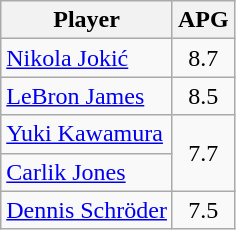<table class="wikitable">
<tr>
<th>Player</th>
<th>APG</th>
</tr>
<tr>
<td> <a href='#'>Nikola Jokić</a></td>
<td align=center>8.7</td>
</tr>
<tr>
<td> <a href='#'>LeBron James</a></td>
<td align=center>8.5</td>
</tr>
<tr>
<td> <a href='#'>Yuki Kawamura</a></td>
<td align=center rowspan=2>7.7</td>
</tr>
<tr>
<td> <a href='#'>Carlik Jones</a></td>
</tr>
<tr>
<td> <a href='#'>Dennis Schröder</a></td>
<td align=center>7.5</td>
</tr>
</table>
